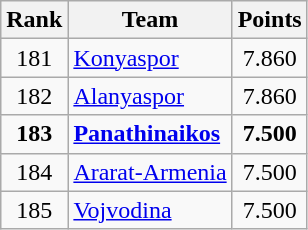<table class="wikitable" style="text-align: center;">
<tr>
<th>Rank</th>
<th>Team</th>
<th>Points</th>
</tr>
<tr>
<td>181</td>
<td align="left"> <a href='#'>Konyaspor</a></td>
<td>7.860</td>
</tr>
<tr>
<td>182</td>
<td align="left"> <a href='#'>Alanyaspor</a></td>
<td>7.860</td>
</tr>
<tr>
<td><strong>183</strong></td>
<td align="left"> <strong><a href='#'>Panathinaikos</a></strong></td>
<td><strong>7.500</strong></td>
</tr>
<tr>
<td>184</td>
<td align="left"> <a href='#'>Ararat-Armenia</a></td>
<td>7.500</td>
</tr>
<tr>
<td>185</td>
<td align="left"> <a href='#'>Vojvodina</a></td>
<td>7.500</td>
</tr>
</table>
